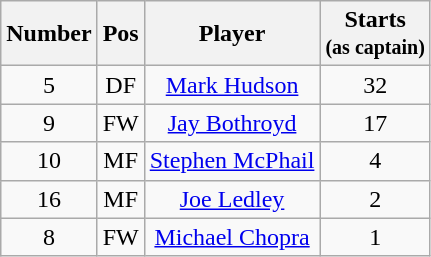<table class="wikitable" style="text-align: center">
<tr>
<th>Number</th>
<th>Pos</th>
<th>Player</th>
<th>Starts<br><small>(as captain)</small></th>
</tr>
<tr>
<td>5</td>
<td>DF</td>
<td><a href='#'>Mark Hudson</a></td>
<td>32</td>
</tr>
<tr>
<td>9</td>
<td>FW</td>
<td><a href='#'>Jay Bothroyd</a></td>
<td>17</td>
</tr>
<tr>
<td>10</td>
<td>MF</td>
<td><a href='#'>Stephen McPhail</a></td>
<td>4</td>
</tr>
<tr>
<td>16</td>
<td>MF</td>
<td><a href='#'>Joe Ledley</a></td>
<td>2</td>
</tr>
<tr>
<td>8</td>
<td>FW</td>
<td><a href='#'>Michael Chopra</a></td>
<td>1</td>
</tr>
</table>
